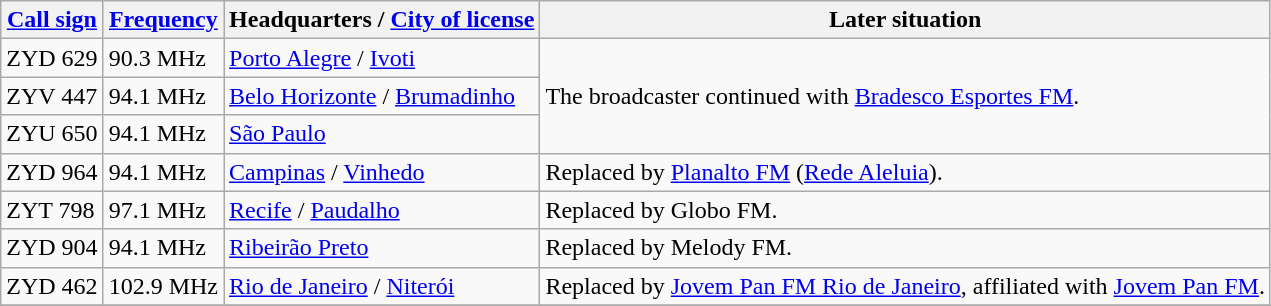<table class="wikitable sortable">
<tr>
<th><a href='#'>Call sign</a></th>
<th data-sort-type="number"><a href='#'>Frequency</a></th>
<th>Headquarters / <a href='#'>City of license</a></th>
<th>Later situation</th>
</tr>
<tr>
<td>ZYD 629</td>
<td>90.3 MHz</td>
<td><a href='#'>Porto Alegre</a> / <a href='#'>Ivoti</a></td>
<td rowspan="3">The broadcaster continued with <a href='#'>Bradesco Esportes FM</a>.</td>
</tr>
<tr>
<td>ZYV 447</td>
<td>94.1 MHz</td>
<td><a href='#'>Belo Horizonte</a> / <a href='#'>Brumadinho</a></td>
</tr>
<tr>
<td>ZYU 650</td>
<td>94.1 MHz</td>
<td><a href='#'>São Paulo</a></td>
</tr>
<tr>
<td>ZYD 964</td>
<td>94.1 MHz</td>
<td><a href='#'>Campinas</a> / <a href='#'>Vinhedo</a></td>
<td>Replaced by <a href='#'>Planalto FM</a> (<a href='#'>Rede Aleluia</a>).</td>
</tr>
<tr>
<td>ZYT 798</td>
<td>97.1 MHz</td>
<td><a href='#'>Recife</a> / <a href='#'>Paudalho</a></td>
<td>Replaced by Globo FM.</td>
</tr>
<tr>
<td>ZYD 904</td>
<td>94.1 MHz</td>
<td><a href='#'>Ribeirão Preto</a></td>
<td>Replaced by Melody FM.</td>
</tr>
<tr>
<td>ZYD 462</td>
<td>102.9 MHz</td>
<td><a href='#'>Rio de Janeiro</a> / <a href='#'>Niterói</a></td>
<td>Replaced by <a href='#'>Jovem Pan FM Rio de Janeiro</a>, affiliated with <a href='#'>Jovem Pan FM</a>.</td>
</tr>
<tr>
</tr>
</table>
